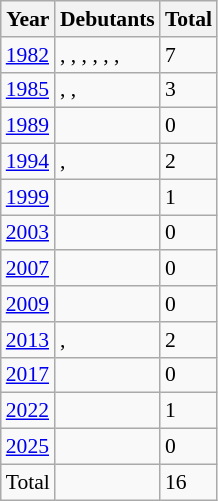<table class="wikitable" style="font-size: 90%">
<tr>
<th>Year</th>
<th>Debutants</th>
<th>Total</th>
</tr>
<tr>
<td><a href='#'>1982</a></td>
<td>, , , , , , </td>
<td>7</td>
</tr>
<tr>
<td><a href='#'>1985</a></td>
<td>, , </td>
<td>3</td>
</tr>
<tr>
<td><a href='#'>1989</a></td>
<td></td>
<td>0</td>
</tr>
<tr>
<td><a href='#'>1994</a></td>
<td>, </td>
<td>2</td>
</tr>
<tr>
<td><a href='#'>1999</a></td>
<td></td>
<td>1</td>
</tr>
<tr>
<td><a href='#'>2003</a></td>
<td></td>
<td>0</td>
</tr>
<tr>
<td><a href='#'>2007</a></td>
<td></td>
<td>0</td>
</tr>
<tr>
<td><a href='#'>2009</a></td>
<td></td>
<td>0</td>
</tr>
<tr>
<td><a href='#'>2013</a></td>
<td>, </td>
<td>2</td>
</tr>
<tr>
<td><a href='#'>2017</a></td>
<td></td>
<td>0</td>
</tr>
<tr>
<td><a href='#'>2022</a></td>
<td></td>
<td>1</td>
</tr>
<tr>
<td><a href='#'>2025</a></td>
<td></td>
<td>0</td>
</tr>
<tr>
<td>Total</td>
<td></td>
<td>16</td>
</tr>
</table>
